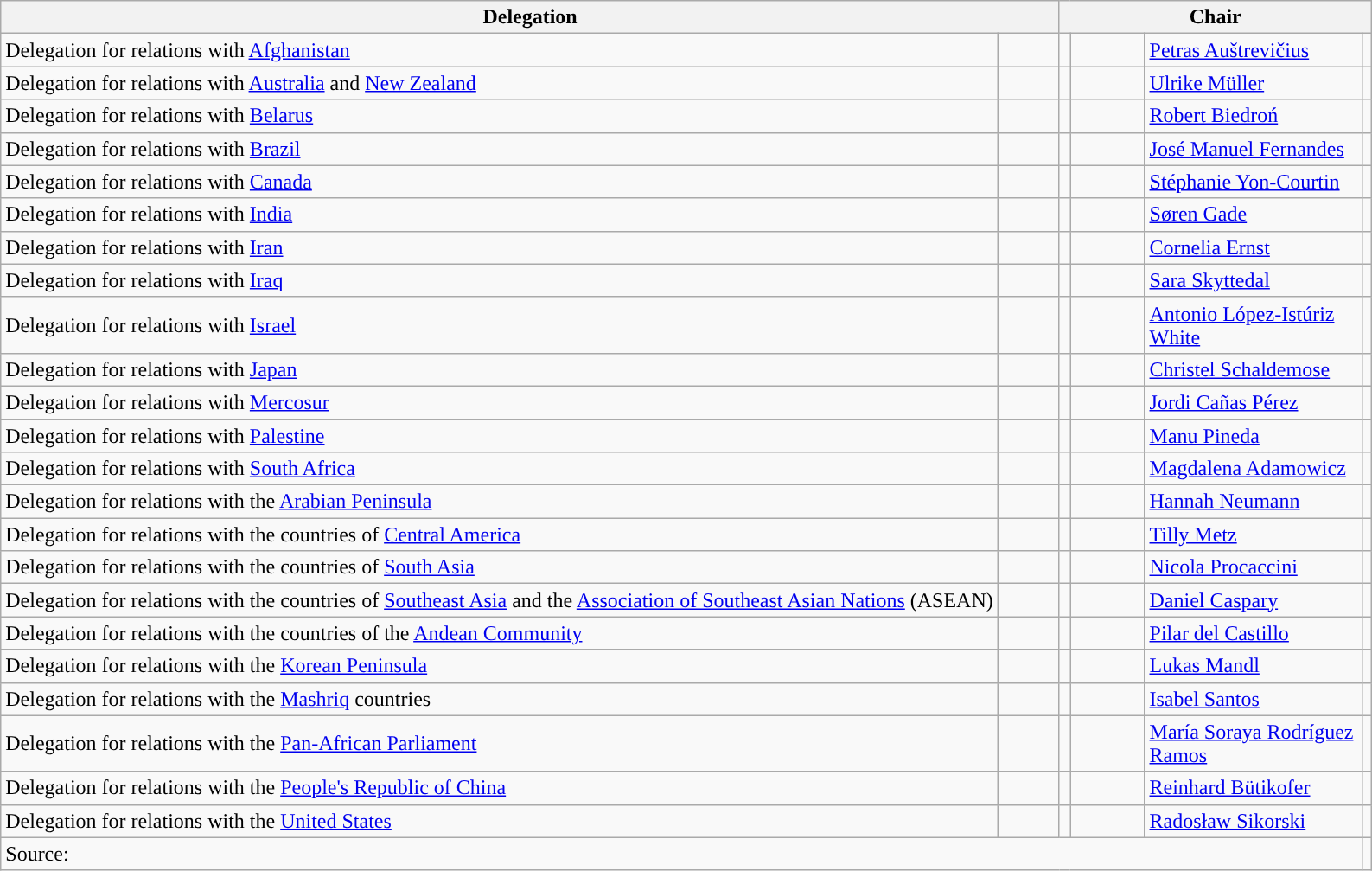<table class="wikitable">
<tr>
<th colspan=2 style="width:647px">Delegation</th>
<th colspan="5">Chair</th>
</tr>
<tr>
<td>Delegation for relations with <a href='#'>Afghanistan</a></td>
<td style="width:40px" align="center"><strong></strong></td>
<td style="background-color:"></td>
<td style="width:50px"><strong></strong></td>
<td style="width:160px"><a href='#'>Petras Auštrevičius</a></td>
<td></td>
</tr>
<tr>
<td>Delegation for relations with <a href='#'>Australia</a> and <a href='#'>New Zealand</a></td>
<td align="center"><strong></strong></td>
<td style="background-color:"></td>
<td><strong></strong></td>
<td><a href='#'>Ulrike Müller</a></td>
<td></td>
</tr>
<tr>
<td>Delegation for relations with <a href='#'>Belarus</a></td>
<td align="center"><strong></strong></td>
<td style="width:1px;" style="background-color:"></td>
<td><strong></strong></td>
<td><a href='#'>Robert Biedroń</a></td>
<td></td>
</tr>
<tr>
<td>Delegation for relations with <a href='#'>Brazil</a></td>
<td align="center"><strong></strong></td>
<td style="background-color:"></td>
<td><strong></strong></td>
<td><a href='#'>José Manuel Fernandes</a></td>
<td></td>
</tr>
<tr>
<td>Delegation for relations with <a href='#'>Canada</a></td>
<td align="center"><strong></strong></td>
<td style="background-color:"></td>
<td><strong></strong></td>
<td><a href='#'>Stéphanie Yon-Courtin</a></td>
<td></td>
</tr>
<tr>
<td>Delegation for relations with <a href='#'>India</a></td>
<td align="center"><strong></strong></td>
<td style="background-color:"></td>
<td><strong></strong></td>
<td><a href='#'>Søren Gade</a></td>
<td></td>
</tr>
<tr>
<td>Delegation for relations with <a href='#'>Iran</a></td>
<td align="center"><strong></strong></td>
<td style="background-color:"></td>
<td><strong></strong></td>
<td><a href='#'>Cornelia Ernst</a></td>
<td></td>
</tr>
<tr>
<td>Delegation for relations with <a href='#'>Iraq</a></td>
<td align="center"><strong></strong></td>
<td style="background-color:"></td>
<td><strong></strong></td>
<td><a href='#'>Sara Skyttedal</a></td>
<td></td>
</tr>
<tr>
<td>Delegation for relations with <a href='#'>Israel</a></td>
<td align="center"><strong></strong></td>
<td style="background-color:"></td>
<td><strong></strong></td>
<td><a href='#'>Antonio López-Istúriz White</a></td>
<td></td>
</tr>
<tr>
<td>Delegation for relations with <a href='#'>Japan</a></td>
<td align="center"><strong></strong></td>
<td style="width:1px;" style="background-color:"></td>
<td><strong></strong></td>
<td><a href='#'>Christel Schaldemose</a></td>
<td></td>
</tr>
<tr>
<td>Delegation for relations with <a href='#'>Mercosur</a></td>
<td align="center"><strong></strong></td>
<td style="background-color:"></td>
<td><strong></strong></td>
<td><a href='#'>Jordi Cañas Pérez</a></td>
<td></td>
</tr>
<tr>
<td>Delegation for relations with <a href='#'>Palestine</a></td>
<td align="center"><strong></strong></td>
<td style="background-color:"></td>
<td><strong></strong></td>
<td><a href='#'>Manu Pineda</a></td>
<td></td>
</tr>
<tr>
<td>Delegation for relations with <a href='#'>South Africa</a></td>
<td align="center"><strong></strong></td>
<td style="background-color:"></td>
<td><strong></strong></td>
<td><a href='#'>Magdalena Adamowicz</a></td>
<td></td>
</tr>
<tr>
<td>Delegation for relations with the <a href='#'>Arabian Peninsula</a></td>
<td align="center"><strong></strong></td>
<td style="background:"></td>
<td><strong></strong></td>
<td><a href='#'>Hannah Neumann</a></td>
<td></td>
</tr>
<tr>
<td>Delegation for relations with the countries of <a href='#'>Central America</a></td>
<td align="center"><strong></strong></td>
<td style="background:"></td>
<td><strong></strong></td>
<td><a href='#'>Tilly Metz</a></td>
<td></td>
</tr>
<tr>
<td>Delegation for relations with the countries of <a href='#'>South Asia</a></td>
<td align="center"><strong></strong></td>
<td style="background:"></td>
<td><strong></strong></td>
<td><a href='#'>Nicola Procaccini</a></td>
<td></td>
</tr>
<tr>
<td>Delegation for relations with the countries of <a href='#'>Southeast Asia</a> and the <a href='#'>Association of Southeast Asian Nations</a> (ASEAN)</td>
<td align="center"><strong></strong></td>
<td style="background-color:"></td>
<td><strong></strong></td>
<td><a href='#'>Daniel Caspary</a></td>
<td></td>
</tr>
<tr>
<td>Delegation for relations with the countries of the <a href='#'>Andean Community</a></td>
<td align="center"><strong></strong></td>
<td style="background-color:"></td>
<td><strong></strong></td>
<td><a href='#'>Pilar del Castillo</a></td>
<td></td>
</tr>
<tr>
<td>Delegation for relations with the <a href='#'>Korean Peninsula</a></td>
<td align="center"><strong></strong></td>
<td style="background-color:"></td>
<td><strong></strong></td>
<td><a href='#'>Lukas Mandl</a></td>
<td></td>
</tr>
<tr>
<td>Delegation for relations with the <a href='#'>Mashriq</a> countries</td>
<td align="center"><strong></strong></td>
<td style="width:1px;" style="background-color:"></td>
<td><strong></strong></td>
<td><a href='#'>Isabel Santos</a></td>
<td></td>
</tr>
<tr>
<td>Delegation for relations with the <a href='#'>Pan-African Parliament</a></td>
<td align="center"><strong></strong></td>
<td style="background-color:"></td>
<td><strong></strong></td>
<td><a href='#'>María Soraya Rodríguez Ramos</a></td>
<td></td>
</tr>
<tr>
<td>Delegation for relations with the <a href='#'>People's Republic of China</a></td>
<td align="center"><strong></strong></td>
<td style="background:"></td>
<td><strong></strong></td>
<td><a href='#'>Reinhard Bütikofer</a></td>
<td></td>
</tr>
<tr>
<td>Delegation for relations with the <a href='#'>United States</a></td>
<td align="center"><strong></strong></td>
<td style="background-color:"></td>
<td><strong></strong></td>
<td><a href='#'>Radosław Sikorski</a></td>
<td></td>
</tr>
<tr>
<td colspan=5>Source:</td>
<td></td>
</tr>
</table>
